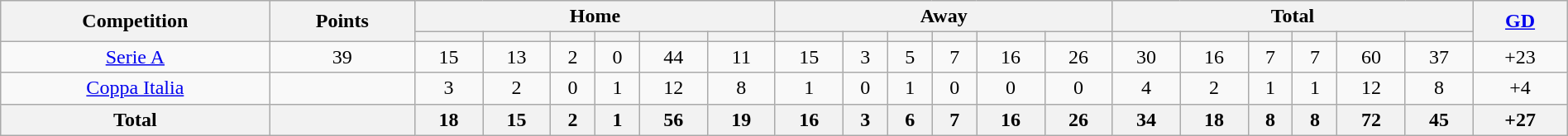<table class="wikitable" style="width:100%;margin:auto;clear:both;text-align:center;">
<tr>
<th rowspan="2">Competition</th>
<th rowspan="2">Points</th>
<th colspan="6">Home</th>
<th colspan="6">Away</th>
<th colspan="6">Total</th>
<th rowspan="2"><a href='#'>GD</a></th>
</tr>
<tr>
<th></th>
<th></th>
<th></th>
<th></th>
<th></th>
<th></th>
<th></th>
<th></th>
<th></th>
<th></th>
<th></th>
<th></th>
<th></th>
<th></th>
<th></th>
<th></th>
<th></th>
<th></th>
</tr>
<tr>
<td><a href='#'>Serie A</a></td>
<td>39</td>
<td>15</td>
<td>13</td>
<td>2</td>
<td>0</td>
<td>44</td>
<td>11</td>
<td>15</td>
<td>3</td>
<td>5</td>
<td>7</td>
<td>16</td>
<td>26</td>
<td>30</td>
<td>16</td>
<td>7</td>
<td>7</td>
<td>60</td>
<td>37</td>
<td>+23</td>
</tr>
<tr>
<td><a href='#'>Coppa Italia</a></td>
<td></td>
<td>3</td>
<td>2</td>
<td>0</td>
<td>1</td>
<td>12</td>
<td>8</td>
<td>1</td>
<td>0</td>
<td>1</td>
<td>0</td>
<td>0</td>
<td>0</td>
<td>4</td>
<td>2</td>
<td>1</td>
<td>1</td>
<td>12</td>
<td>8</td>
<td>+4</td>
</tr>
<tr>
<th>Total</th>
<th></th>
<th>18</th>
<th>15</th>
<th>2</th>
<th>1</th>
<th>56</th>
<th>19</th>
<th>16</th>
<th>3</th>
<th>6</th>
<th>7</th>
<th>16</th>
<th>26</th>
<th>34</th>
<th>18</th>
<th>8</th>
<th>8</th>
<th>72</th>
<th>45</th>
<th>+27</th>
</tr>
</table>
